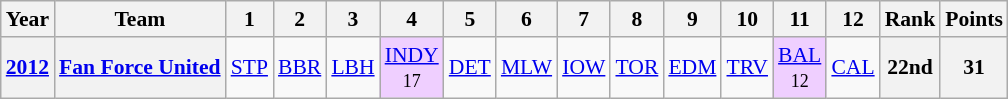<table class="wikitable" style="text-align:center; font-size:90%">
<tr>
<th>Year</th>
<th>Team</th>
<th>1</th>
<th>2</th>
<th>3</th>
<th>4</th>
<th>5</th>
<th>6</th>
<th>7</th>
<th>8</th>
<th>9</th>
<th>10</th>
<th>11</th>
<th>12</th>
<th>Rank</th>
<th>Points</th>
</tr>
<tr>
<th><a href='#'>2012</a></th>
<th><a href='#'>Fan Force United</a></th>
<td><a href='#'>STP</a></td>
<td><a href='#'>BBR</a></td>
<td><a href='#'>LBH</a></td>
<td style="background:#EFCFFF;"><a href='#'>INDY</a><br><small>17</small></td>
<td><a href='#'>DET</a></td>
<td><a href='#'>MLW</a></td>
<td><a href='#'>IOW</a></td>
<td><a href='#'>TOR</a></td>
<td><a href='#'>EDM</a></td>
<td><a href='#'>TRV</a></td>
<td style="background:#EFCFFF;"><a href='#'>BAL</a><br><small>12</small></td>
<td><a href='#'>CAL</a></td>
<th>22nd</th>
<th>31</th>
</tr>
</table>
